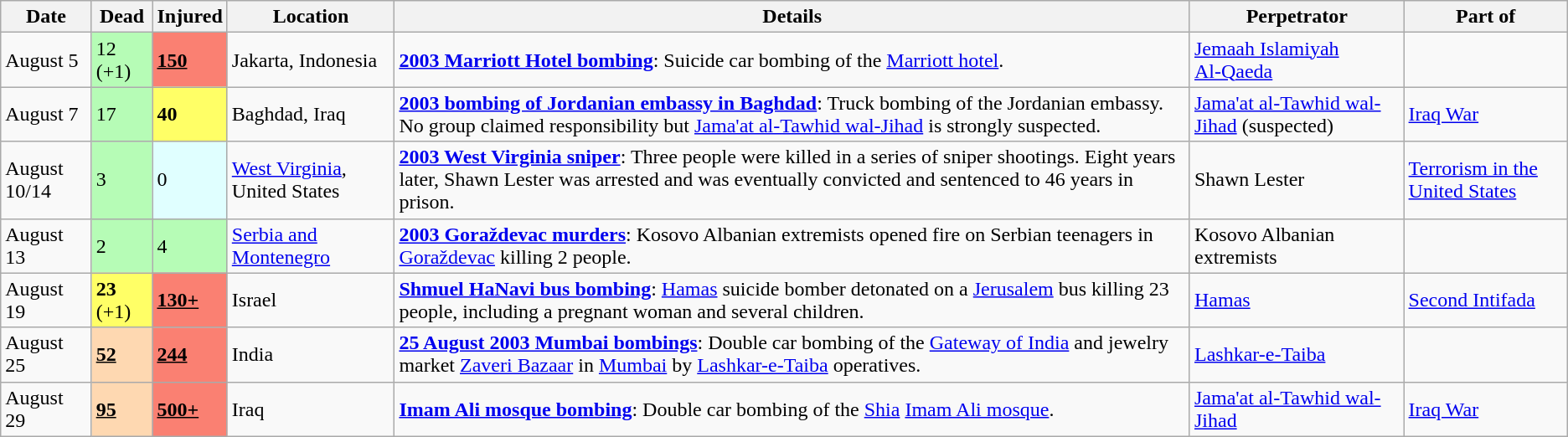<table class="wikitable" border="1">
<tr>
<th>Date</th>
<th>Dead</th>
<th>Injured</th>
<th>Location</th>
<th>Details</th>
<th>Perpetrator</th>
<th>Part of</th>
</tr>
<tr>
<td>August 5</td>
<td style="background:#b6fcb6;align="right">12 (+1)</td>
<td style="background:#FA8072;align="right"><u><strong>150</strong></u></td>
<td>Jakarta, Indonesia</td>
<td><strong><a href='#'>2003 Marriott Hotel bombing</a></strong>: Suicide car bombing of the <a href='#'>Marriott hotel</a>.</td>
<td><a href='#'>Jemaah Islamiyah</a> <br> <a href='#'>Al-Qaeda</a></td>
<td></td>
</tr>
<tr>
<td>August 7</td>
<td style="background:#b6fcb6;align="right">17</td>
<td style="background:#FFFF66;align="right"><strong>40</strong></td>
<td>Baghdad, Iraq</td>
<td><strong><a href='#'>2003 bombing of Jordanian embassy in Baghdad</a></strong>: Truck bombing of the Jordanian embassy. No group claimed responsibility but <a href='#'>Jama'at al-Tawhid wal-Jihad</a> is strongly suspected.</td>
<td><a href='#'>Jama'at al-Tawhid wal-Jihad</a> (suspected)</td>
<td><a href='#'>Iraq War</a></td>
</tr>
<tr>
<td>August 10/14</td>
<td style="background:#b6fcb6;align="right">3</td>
<td style="background:#E0FFFF;align="right">0</td>
<td><a href='#'>West Virginia</a>, United States</td>
<td><strong><a href='#'>2003 West Virginia sniper</a></strong>: Three people were killed in a series of sniper shootings. Eight years later, Shawn Lester was arrested and was eventually convicted and sentenced to 46 years in prison.</td>
<td>Shawn Lester</td>
<td><a href='#'>Terrorism in the United States</a></td>
</tr>
<tr>
<td>August 13</td>
<td style="background:#b6fcb6;align="right">2</td>
<td style="background:#b6fcb6;align="right">4</td>
<td><a href='#'>Serbia and Montenegro</a></td>
<td><strong><a href='#'>2003 Goraždevac murders</a></strong>: Kosovo Albanian extremists opened fire on Serbian teenagers in <a href='#'>Goraždevac</a> killing 2 people.</td>
<td>Kosovo Albanian extremists</td>
<td></td>
</tr>
<tr>
<td>August 19</td>
<td style="background:#FFFF66;align="right"><strong>23</strong> (+1)</td>
<td style="background:#FA8072;align="right"><u><strong>130+</strong></u></td>
<td>Israel</td>
<td><strong><a href='#'>Shmuel HaNavi bus bombing</a></strong>: <a href='#'>Hamas</a> suicide bomber detonated on a <a href='#'>Jerusalem</a> bus killing 23 people, including a pregnant woman and several children.</td>
<td><a href='#'>Hamas</a></td>
<td><a href='#'>Second Intifada</a></td>
</tr>
<tr>
<td>August 25</td>
<td style="background:#FED8B1;align="right"><u><strong>52</strong></u></td>
<td style="background:#FA8072;align="right"><u><strong>244</strong></u></td>
<td>India</td>
<td><strong><a href='#'>25 August 2003 Mumbai bombings</a></strong>: Double car bombing of the <a href='#'>Gateway of India</a> and jewelry market <a href='#'>Zaveri Bazaar</a> in <a href='#'>Mumbai</a> by <a href='#'>Lashkar-e-Taiba</a> operatives.</td>
<td><a href='#'>Lashkar-e-Taiba</a></td>
<td></td>
</tr>
<tr>
<td>August 29</td>
<td style="background:#FED8B1;align="right"><u><strong>95</strong></u></td>
<td style="background:#FA8072;align="right"><u><strong>500+</strong></u></td>
<td>Iraq</td>
<td><strong><a href='#'>Imam Ali mosque bombing</a></strong>: Double car bombing of the <a href='#'>Shia</a> <a href='#'>Imam Ali mosque</a>.</td>
<td><a href='#'>Jama'at al-Tawhid wal-Jihad</a></td>
<td><a href='#'>Iraq War</a></td>
</tr>
</table>
